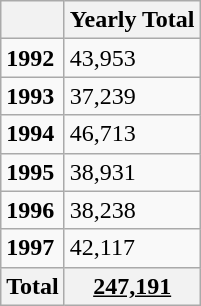<table class="wikitable">
<tr>
<th></th>
<th>Yearly Total</th>
</tr>
<tr>
<td><strong>1992</strong></td>
<td>43,953</td>
</tr>
<tr>
<td><strong>1993</strong></td>
<td>37,239</td>
</tr>
<tr>
<td><strong>1994</strong></td>
<td>46,713</td>
</tr>
<tr>
<td><strong>1995</strong></td>
<td>38,931</td>
</tr>
<tr>
<td><strong>1996</strong></td>
<td>38,238</td>
</tr>
<tr>
<td><strong>1997</strong></td>
<td>42,117</td>
</tr>
<tr>
<th>Total</th>
<th><u>247,191</u></th>
</tr>
</table>
